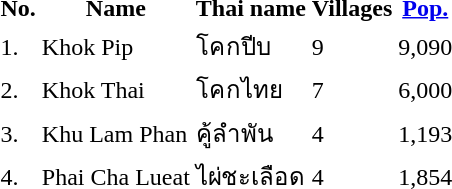<table>
<tr>
<th>No.</th>
<th>Name</th>
<th>Thai name</th>
<th>Villages</th>
<th><a href='#'>Pop.</a></th>
</tr>
<tr>
<td>1.</td>
<td>Khok Pip</td>
<td>โคกปีบ</td>
<td>9</td>
<td>9,090</td>
<td></td>
</tr>
<tr>
<td>2.</td>
<td>Khok Thai</td>
<td>โคกไทย</td>
<td>7</td>
<td>6,000</td>
<td></td>
</tr>
<tr>
<td>3.</td>
<td>Khu Lam Phan</td>
<td>คู้ลำพัน</td>
<td>4</td>
<td>1,193</td>
<td></td>
</tr>
<tr>
<td>4.</td>
<td>Phai Cha Lueat</td>
<td>ไผ่ชะเลือด</td>
<td>4</td>
<td>1,854</td>
<td></td>
</tr>
</table>
